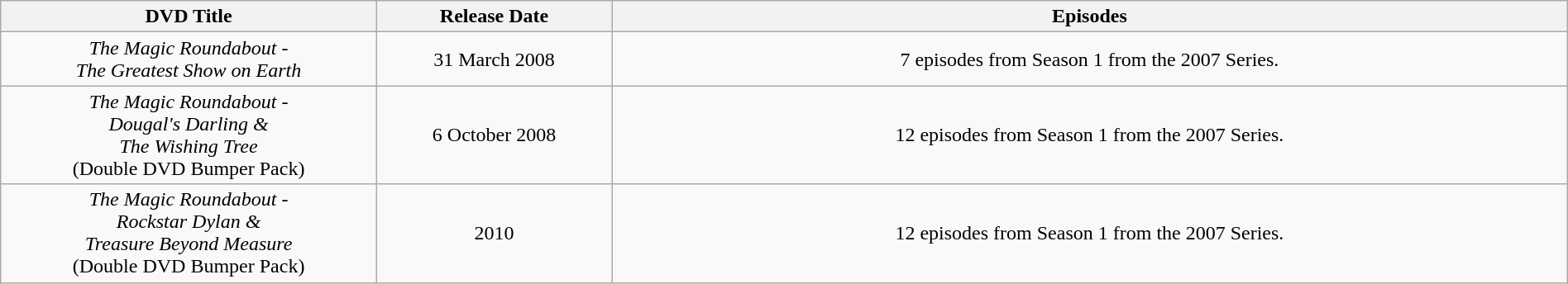<table class="wikitable" style="text-align:center; width:100%;">
<tr>
<th style="width:24%;">DVD Title</th>
<th style="width:15%;">Release Date</th>
<th>Episodes</th>
</tr>
<tr>
<td><em>The Magic Roundabout -<br>The Greatest Show on Earth</em></td>
<td style = "text-align:center;">31 March 2008</td>
<td style = "text-align:center;">7 episodes from Season 1 from the 2007 Series.<br></td>
</tr>
<tr>
<td><em>The Magic Roundabout -<br>Dougal's Darling &<br>The Wishing Tree</em><br>(Double DVD Bumper Pack)</td>
<td style = "text-align:center;">6 October 2008</td>
<td style = "text-align:center;">12 episodes from Season 1 from the 2007 Series.<br></td>
</tr>
<tr>
<td><em>The Magic Roundabout -<br>Rockstar Dylan &<br>Treasure Beyond Measure</em><br>(Double DVD Bumper Pack)</td>
<td style = "text-align:center;">2010</td>
<td style = "text-align:center;">12 episodes from Season 1 from the 2007 Series.<br></td>
</tr>
</table>
